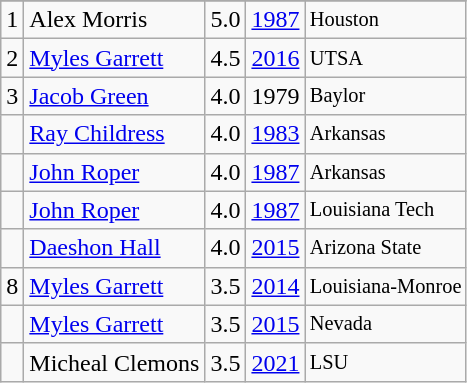<table class="wikitable">
<tr>
</tr>
<tr>
<td>1</td>
<td>Alex Morris</td>
<td>5.0</td>
<td><a href='#'>1987</a></td>
<td style="font-size:85%;">Houston</td>
</tr>
<tr>
<td>2</td>
<td><a href='#'>Myles Garrett</a></td>
<td>4.5</td>
<td><a href='#'>2016</a></td>
<td style="font-size:85%;">UTSA</td>
</tr>
<tr>
<td>3</td>
<td><a href='#'>Jacob Green</a></td>
<td>4.0</td>
<td>1979</td>
<td style="font-size:85%;">Baylor</td>
</tr>
<tr>
<td></td>
<td><a href='#'>Ray Childress</a></td>
<td>4.0</td>
<td><a href='#'>1983</a></td>
<td style="font-size:85%;">Arkansas</td>
</tr>
<tr>
<td></td>
<td><a href='#'>John Roper</a></td>
<td>4.0</td>
<td><a href='#'>1987</a></td>
<td style="font-size:85%;">Arkansas</td>
</tr>
<tr>
<td></td>
<td><a href='#'>John Roper</a></td>
<td>4.0</td>
<td><a href='#'>1987</a></td>
<td style="font-size:85%;">Louisiana Tech</td>
</tr>
<tr>
<td></td>
<td><a href='#'>Daeshon Hall</a></td>
<td>4.0</td>
<td><a href='#'>2015</a></td>
<td style="font-size:85%;">Arizona State</td>
</tr>
<tr>
<td>8</td>
<td><a href='#'>Myles Garrett</a></td>
<td>3.5</td>
<td><a href='#'>2014</a></td>
<td style="font-size:85%;">Louisiana-Monroe</td>
</tr>
<tr>
<td></td>
<td><a href='#'>Myles Garrett</a></td>
<td>3.5</td>
<td><a href='#'>2015</a></td>
<td style="font-size:85%;">Nevada</td>
</tr>
<tr>
<td></td>
<td>Micheal Clemons</td>
<td>3.5</td>
<td><a href='#'>2021</a></td>
<td style="font-size:85%;">LSU</td>
</tr>
</table>
